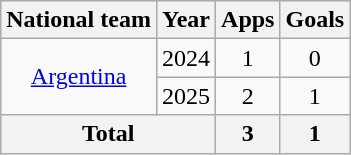<table class="wikitable" style="text-align: center;">
<tr>
<th>National team</th>
<th>Year</th>
<th>Apps</th>
<th>Goals</th>
</tr>
<tr>
<td rowspan="2"><a href='#'>Argentina</a></td>
<td>2024</td>
<td>1</td>
<td>0</td>
</tr>
<tr>
<td>2025</td>
<td>2</td>
<td>1</td>
</tr>
<tr>
<th colspan="2">Total</th>
<th>3</th>
<th>1</th>
</tr>
</table>
